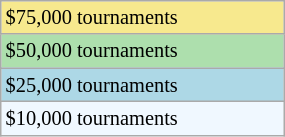<table class="wikitable" style="font-size:85%;" width=15%>
<tr style="background:#f7e98e;">
<td>$75,000 tournaments</td>
</tr>
<tr style="background:#addfad;">
<td>$50,000 tournaments</td>
</tr>
<tr style="background:lightblue;">
<td>$25,000 tournaments</td>
</tr>
<tr style="background:#f0f8ff;">
<td>$10,000 tournaments</td>
</tr>
</table>
